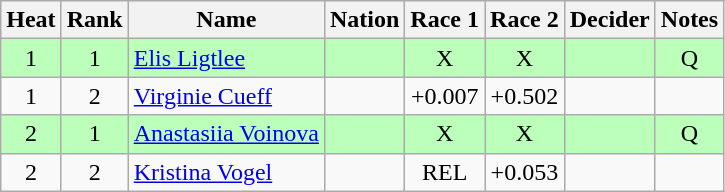<table class="wikitable sortable" style="text-align:center">
<tr>
<th>Heat</th>
<th>Rank</th>
<th>Name</th>
<th>Nation</th>
<th>Race 1</th>
<th>Race 2</th>
<th>Decider</th>
<th>Notes</th>
</tr>
<tr bgcolor=bbffbb>
<td>1</td>
<td>1</td>
<td align=left><a href='#'>Elis Ligtlee</a></td>
<td align=left></td>
<td>X</td>
<td>X</td>
<td></td>
<td>Q</td>
</tr>
<tr>
<td>1</td>
<td>2</td>
<td align=left><a href='#'>Virginie Cueff</a></td>
<td align=left></td>
<td>+0.007</td>
<td>+0.502</td>
<td></td>
<td></td>
</tr>
<tr bgcolor=bbffbb>
<td>2</td>
<td>1</td>
<td align=left><a href='#'>Anastasiia Voinova</a></td>
<td align=left></td>
<td>X</td>
<td>X</td>
<td></td>
<td>Q</td>
</tr>
<tr>
<td>2</td>
<td>2</td>
<td align=left><a href='#'>Kristina Vogel</a></td>
<td align=left></td>
<td>REL</td>
<td>+0.053</td>
<td></td>
<td></td>
</tr>
</table>
